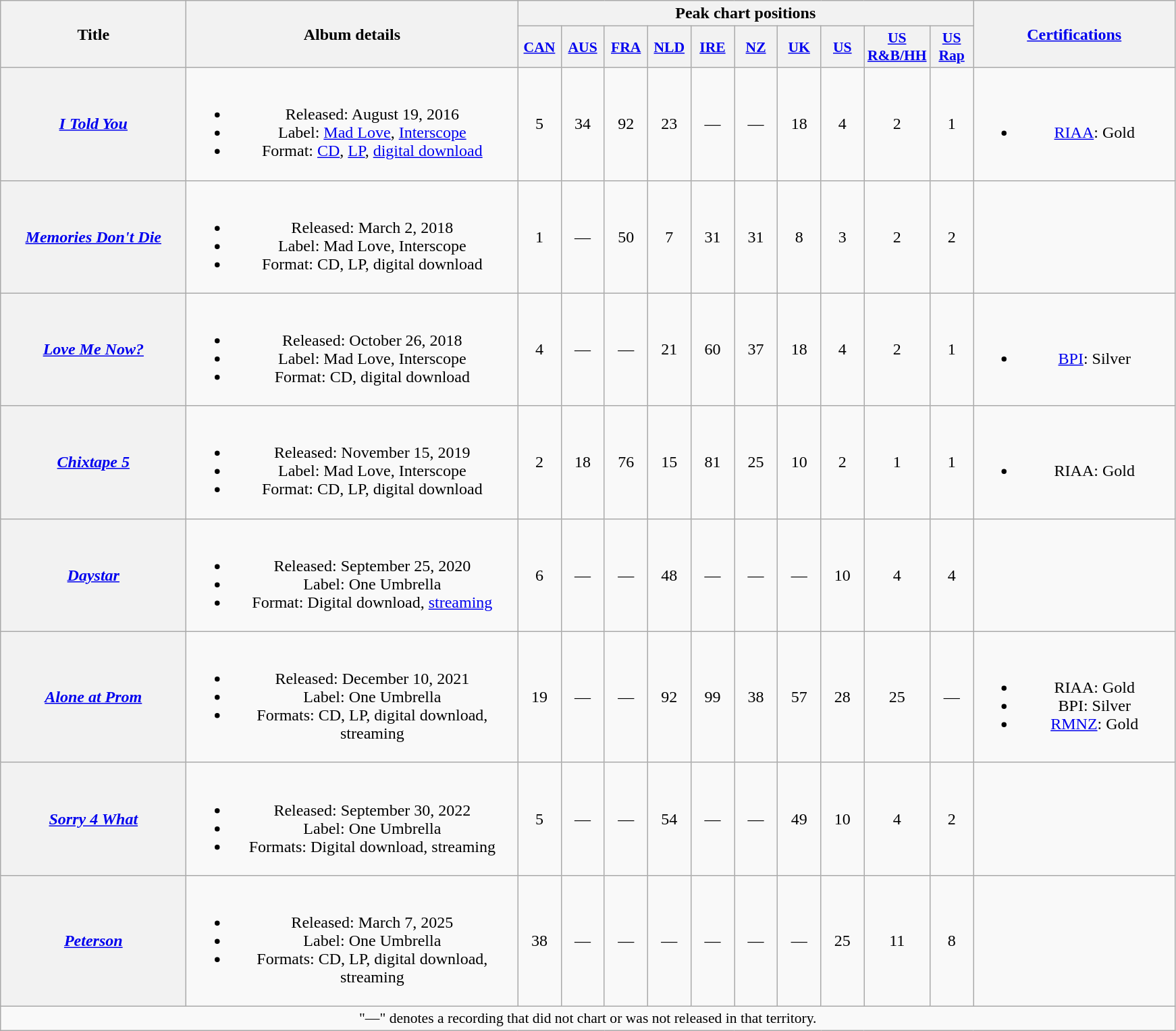<table class="wikitable plainrowheaders" style="text-align: center;">
<tr>
<th scope="col" rowspan="2" style="width:11em;">Title</th>
<th scope="col" rowspan="2" style="width:20em;">Album details</th>
<th scope="col" colspan="10">Peak chart positions</th>
<th scope="col" rowspan="2" style="width:12em;"><a href='#'>Certifications</a></th>
</tr>
<tr>
<th scope="col" style="width:2.5em;font-size:90%;"><a href='#'>CAN</a><br></th>
<th scope="col" style="width:2.5em;font-size:90%;"><a href='#'>AUS</a><br></th>
<th scope="col" style="width:2.5em;font-size:90%;"><a href='#'>FRA</a><br></th>
<th scope="col" style="width:2.5em;font-size:90%;"><a href='#'>NLD</a><br></th>
<th scope="col" style="width:2.5em;font-size:90%;"><a href='#'>IRE</a><br></th>
<th scope="col" style="width:2.5em;font-size:90%;"><a href='#'>NZ</a><br></th>
<th scope="col" style="width:2.5em;font-size:90%;"><a href='#'>UK</a><br></th>
<th scope="col" style="width:2.5em;font-size:90%;"><a href='#'>US</a><br></th>
<th scope="col" style="width:2.5em;font-size:90%;"><a href='#'>US R&B/HH</a><br></th>
<th scope="col" style="width:2.5em;font-size:90%;"><a href='#'>US Rap</a><br></th>
</tr>
<tr>
<th scope="row"><em><a href='#'>I Told You</a></em></th>
<td><br><ul><li>Released: August 19, 2016</li><li>Label: <a href='#'>Mad Love</a>, <a href='#'>Interscope</a></li><li>Format: <a href='#'>CD</a>, <a href='#'>LP</a>, <a href='#'>digital download</a></li></ul></td>
<td>5</td>
<td>34</td>
<td>92</td>
<td>23</td>
<td>—</td>
<td>—</td>
<td>18</td>
<td>4</td>
<td>2</td>
<td>1</td>
<td><br><ul><li><a href='#'>RIAA</a>: Gold</li></ul></td>
</tr>
<tr>
<th scope="row"><em><a href='#'>Memories Don't Die</a></em></th>
<td><br><ul><li>Released: March 2, 2018</li><li>Label: Mad Love, Interscope</li><li>Format: CD, LP, digital download</li></ul></td>
<td>1</td>
<td>—</td>
<td>50</td>
<td>7</td>
<td>31</td>
<td>31</td>
<td>8</td>
<td>3</td>
<td>2</td>
<td>2</td>
<td></td>
</tr>
<tr>
<th scope="row"><em><a href='#'>Love Me Now?</a></em></th>
<td><br><ul><li>Released: October 26, 2018</li><li>Label: Mad Love, Interscope</li><li>Format: CD, digital download</li></ul></td>
<td>4</td>
<td>—</td>
<td>—</td>
<td>21</td>
<td>60</td>
<td>37</td>
<td>18</td>
<td>4</td>
<td>2</td>
<td>1</td>
<td><br><ul><li><a href='#'>BPI</a>: Silver</li></ul></td>
</tr>
<tr>
<th scope="row"><em><a href='#'>Chixtape 5</a></em></th>
<td><br><ul><li>Released: November 15, 2019</li><li>Label: Mad Love, Interscope</li><li>Format: CD, LP, digital download</li></ul></td>
<td>2</td>
<td>18</td>
<td>76</td>
<td>15</td>
<td>81</td>
<td>25</td>
<td>10</td>
<td>2</td>
<td>1</td>
<td>1</td>
<td><br><ul><li>RIAA: Gold</li></ul></td>
</tr>
<tr>
<th scope="row"><em><a href='#'>Daystar</a></em></th>
<td><br><ul><li>Released: September 25, 2020</li><li>Label: One Umbrella</li><li>Format: Digital download, <a href='#'>streaming</a></li></ul></td>
<td>6</td>
<td>—</td>
<td>—</td>
<td>48</td>
<td>—</td>
<td>—</td>
<td>—</td>
<td>10</td>
<td>4</td>
<td>4</td>
<td></td>
</tr>
<tr>
<th scope="row"><em><a href='#'>Alone at Prom</a></em></th>
<td><br><ul><li>Released: December 10, 2021</li><li>Label: One Umbrella</li><li>Formats: CD, LP, digital download, streaming</li></ul></td>
<td>19</td>
<td>—</td>
<td>—</td>
<td>92</td>
<td>99</td>
<td>38<br></td>
<td>57</td>
<td>28</td>
<td>25</td>
<td>—</td>
<td><br><ul><li>RIAA: Gold</li><li>BPI: Silver</li><li><a href='#'>RMNZ</a>: Gold</li></ul></td>
</tr>
<tr>
<th scope="row"><em><a href='#'>Sorry 4 What</a></em></th>
<td><br><ul><li>Released: September 30, 2022</li><li>Label: One Umbrella</li><li>Formats: Digital download, streaming</li></ul></td>
<td>5</td>
<td>—</td>
<td>—</td>
<td>54</td>
<td>—</td>
<td>—</td>
<td>49</td>
<td>10</td>
<td>4</td>
<td>2</td>
<td></td>
</tr>
<tr>
<th scope="row"><em><a href='#'>Peterson</a></em></th>
<td><br><ul><li>Released: March 7, 2025</li><li>Label: One Umbrella</li><li>Formats: CD, LP, digital download, streaming</li></ul></td>
<td>38</td>
<td>—</td>
<td>—</td>
<td>—</td>
<td>—</td>
<td>—</td>
<td>—</td>
<td>25</td>
<td>11</td>
<td>8</td>
<td></td>
</tr>
<tr>
<td colspan="14" style="font-size:90%">"—" denotes a recording that did not chart or was not released in that territory.</td>
</tr>
</table>
